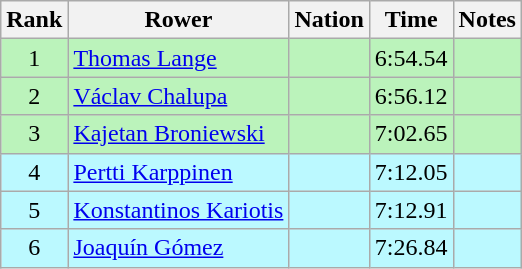<table class="wikitable sortable" style="text-align:center">
<tr>
<th>Rank</th>
<th>Rower</th>
<th>Nation</th>
<th>Time</th>
<th>Notes</th>
</tr>
<tr style="background:#bbf3bb;">
<td>1</td>
<td align=left><a href='#'>Thomas Lange</a></td>
<td align=left></td>
<td>6:54.54</td>
<td></td>
</tr>
<tr style="background:#bbf3bb;">
<td>2</td>
<td align=left><a href='#'>Václav Chalupa</a></td>
<td align=left></td>
<td>6:56.12</td>
<td></td>
</tr>
<tr style="background:#bbf3bb;">
<td>3</td>
<td align=left><a href='#'>Kajetan Broniewski</a></td>
<td align=left></td>
<td>7:02.65</td>
<td></td>
</tr>
<tr bgcolor=bbf9ff>
<td>4</td>
<td align=left><a href='#'>Pertti Karppinen</a></td>
<td align=left></td>
<td>7:12.05</td>
<td></td>
</tr>
<tr bgcolor=bbf9ff>
<td>5</td>
<td align=left><a href='#'>Konstantinos Kariotis</a></td>
<td align=left></td>
<td>7:12.91</td>
<td></td>
</tr>
<tr bgcolor=bbf9ff>
<td>6</td>
<td align=left><a href='#'>Joaquín Gómez</a></td>
<td align=left></td>
<td>7:26.84</td>
<td></td>
</tr>
</table>
